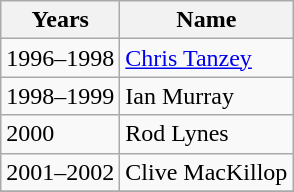<table class="wikitable">
<tr>
<th>Years</th>
<th>Name</th>
</tr>
<tr>
<td>1996–1998</td>
<td> <a href='#'>Chris Tanzey</a></td>
</tr>
<tr>
<td>1998–1999</td>
<td> Ian Murray</td>
</tr>
<tr>
<td>2000</td>
<td> Rod Lynes</td>
</tr>
<tr>
<td>2001–2002</td>
<td> Clive MacKillop</td>
</tr>
<tr>
</tr>
</table>
